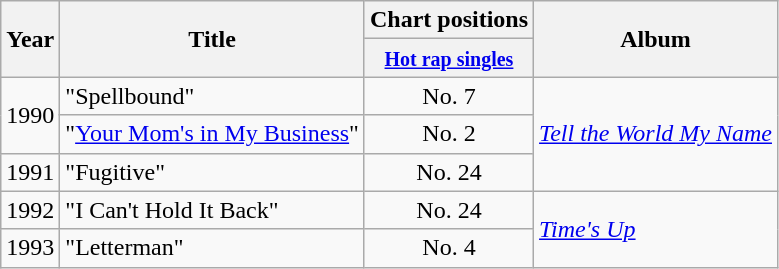<table class="wikitable">
<tr>
<th rowspan="2">Year</th>
<th rowspan="2">Title</th>
<th colspan="1">Chart positions</th>
<th rowspan="2">Album</th>
</tr>
<tr>
<th><small><a href='#'>Hot rap singles</a></small></th>
</tr>
<tr>
<td rowspan="2">1990</td>
<td>"Spellbound"</td>
<td align="center">No. 7</td>
<td rowspan="3"><em><a href='#'>Tell the World My Name</a></em></td>
</tr>
<tr>
<td>"<a href='#'>Your Mom's in My Business</a>"</td>
<td align="center">No. 2</td>
</tr>
<tr>
<td>1991</td>
<td>"Fugitive"</td>
<td align="center">No. 24</td>
</tr>
<tr>
<td>1992</td>
<td>"I Can't Hold It Back"</td>
<td align="center">No. 24</td>
<td rowspan="2"><em><a href='#'>Time's Up</a></em></td>
</tr>
<tr>
<td>1993</td>
<td>"Letterman"</td>
<td align="center">No. 4</td>
</tr>
</table>
